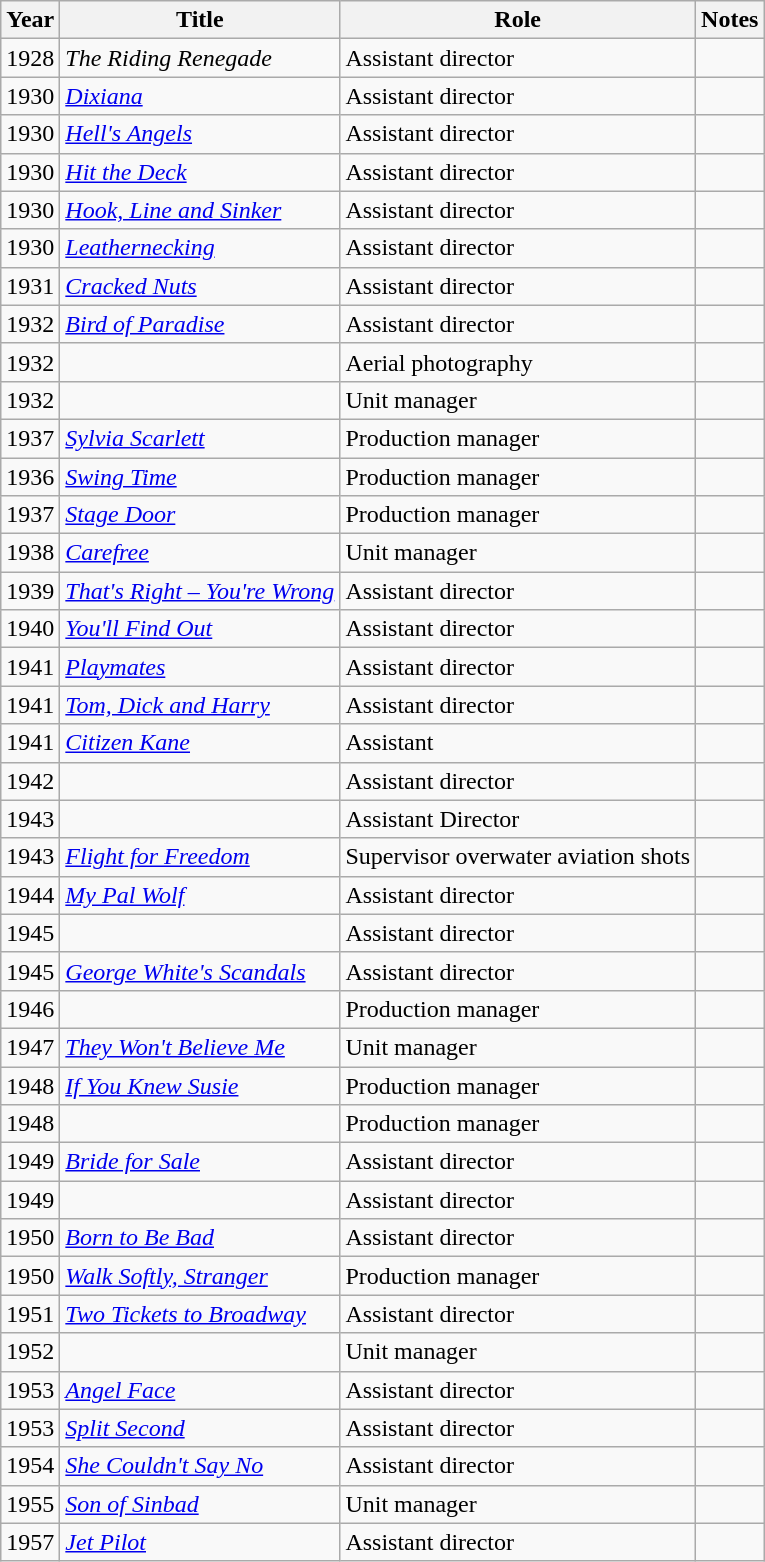<table class="wikitable sortable">
<tr>
<th>Year</th>
<th>Title</th>
<th>Role</th>
<th>Notes</th>
</tr>
<tr>
<td>1928</td>
<td><em>The Riding Renegade</em></td>
<td>Assistant director</td>
<td></td>
</tr>
<tr>
<td>1930</td>
<td><em><a href='#'>Dixiana</a></em></td>
<td>Assistant director</td>
<td></td>
</tr>
<tr>
<td>1930</td>
<td><em><a href='#'>Hell's Angels</a></em></td>
<td>Assistant director</td>
<td></td>
</tr>
<tr>
<td>1930</td>
<td><em><a href='#'>Hit the Deck</a></em></td>
<td>Assistant director</td>
<td></td>
</tr>
<tr>
<td>1930</td>
<td><em><a href='#'>Hook, Line and Sinker</a></em></td>
<td>Assistant director</td>
<td></td>
</tr>
<tr>
<td>1930</td>
<td><em><a href='#'>Leathernecking</a></em></td>
<td>Assistant director</td>
<td></td>
</tr>
<tr>
<td>1931</td>
<td><em><a href='#'>Cracked Nuts</a></em></td>
<td>Assistant director</td>
<td></td>
</tr>
<tr>
<td>1932</td>
<td><em><a href='#'>Bird of Paradise</a></em></td>
<td>Assistant director</td>
<td></td>
</tr>
<tr>
<td>1932</td>
<td><em></em></td>
<td>Aerial photography</td>
<td></td>
</tr>
<tr>
<td>1932</td>
<td><em></em></td>
<td>Unit manager</td>
<td></td>
</tr>
<tr>
<td>1937</td>
<td><em><a href='#'>Sylvia Scarlett</a></em></td>
<td>Production manager</td>
<td></td>
</tr>
<tr>
<td>1936</td>
<td><em><a href='#'>Swing Time</a></em></td>
<td>Production manager</td>
<td></td>
</tr>
<tr>
<td>1937</td>
<td><em><a href='#'>Stage Door</a></em></td>
<td>Production manager</td>
<td></td>
</tr>
<tr>
<td>1938</td>
<td><em><a href='#'>Carefree</a></em></td>
<td>Unit manager</td>
<td></td>
</tr>
<tr>
<td>1939</td>
<td><em><a href='#'>That's Right – You're Wrong</a></em></td>
<td>Assistant director</td>
<td></td>
</tr>
<tr>
<td>1940</td>
<td><em><a href='#'>You'll Find Out</a></em></td>
<td>Assistant director</td>
<td></td>
</tr>
<tr>
<td>1941</td>
<td><em><a href='#'>Playmates</a></em></td>
<td>Assistant director</td>
<td></td>
</tr>
<tr>
<td>1941</td>
<td><em><a href='#'>Tom, Dick and Harry</a></em></td>
<td>Assistant director</td>
<td></td>
</tr>
<tr>
<td>1941</td>
<td><em><a href='#'>Citizen Kane</a></em></td>
<td>Assistant</td>
<td></td>
</tr>
<tr>
<td>1942</td>
<td><em></em></td>
<td>Assistant director</td>
<td></td>
</tr>
<tr>
<td>1943</td>
<td><em></em></td>
<td>Assistant Director</td>
<td></td>
</tr>
<tr>
<td>1943</td>
<td><em><a href='#'>Flight for Freedom</a></em></td>
<td>Supervisor overwater aviation shots</td>
<td></td>
</tr>
<tr>
<td>1944</td>
<td><em><a href='#'>My Pal Wolf</a></em></td>
<td>Assistant director</td>
<td></td>
</tr>
<tr>
<td>1945</td>
<td><em></em></td>
<td>Assistant director</td>
<td></td>
</tr>
<tr>
<td>1945</td>
<td><em><a href='#'>George White's Scandals</a></em></td>
<td>Assistant director</td>
<td></td>
</tr>
<tr>
<td>1946</td>
<td><em></em></td>
<td>Production manager</td>
<td></td>
</tr>
<tr>
<td>1947</td>
<td><em><a href='#'>They Won't Believe Me</a></em></td>
<td>Unit manager</td>
<td></td>
</tr>
<tr>
<td>1948</td>
<td><em><a href='#'>If You Knew Susie</a></em></td>
<td>Production manager</td>
<td></td>
</tr>
<tr>
<td>1948</td>
<td><em></em></td>
<td>Production manager</td>
<td></td>
</tr>
<tr>
<td>1949</td>
<td><em><a href='#'>Bride for Sale</a></em></td>
<td>Assistant director</td>
<td></td>
</tr>
<tr>
<td>1949</td>
<td><em></em></td>
<td>Assistant director</td>
<td></td>
</tr>
<tr>
<td>1950</td>
<td><em><a href='#'>Born to Be Bad</a></em></td>
<td>Assistant director</td>
<td></td>
</tr>
<tr>
<td>1950</td>
<td><em><a href='#'>Walk Softly, Stranger</a></em></td>
<td>Production manager</td>
<td></td>
</tr>
<tr>
<td>1951</td>
<td><em><a href='#'>Two Tickets to Broadway</a></em></td>
<td>Assistant director</td>
<td></td>
</tr>
<tr>
<td>1952</td>
<td><em></em></td>
<td>Unit manager</td>
<td></td>
</tr>
<tr>
<td>1953</td>
<td><em><a href='#'>Angel Face</a></em></td>
<td>Assistant director</td>
<td></td>
</tr>
<tr>
<td>1953</td>
<td><em><a href='#'>Split Second</a></em></td>
<td>Assistant director</td>
<td></td>
</tr>
<tr>
<td>1954</td>
<td><em><a href='#'>She Couldn't Say No</a></em></td>
<td>Assistant director</td>
<td></td>
</tr>
<tr>
<td>1955</td>
<td><em><a href='#'>Son of Sinbad</a></em></td>
<td>Unit manager</td>
<td></td>
</tr>
<tr>
<td>1957</td>
<td><em><a href='#'>Jet Pilot</a></em></td>
<td>Assistant director</td>
<td></td>
</tr>
</table>
